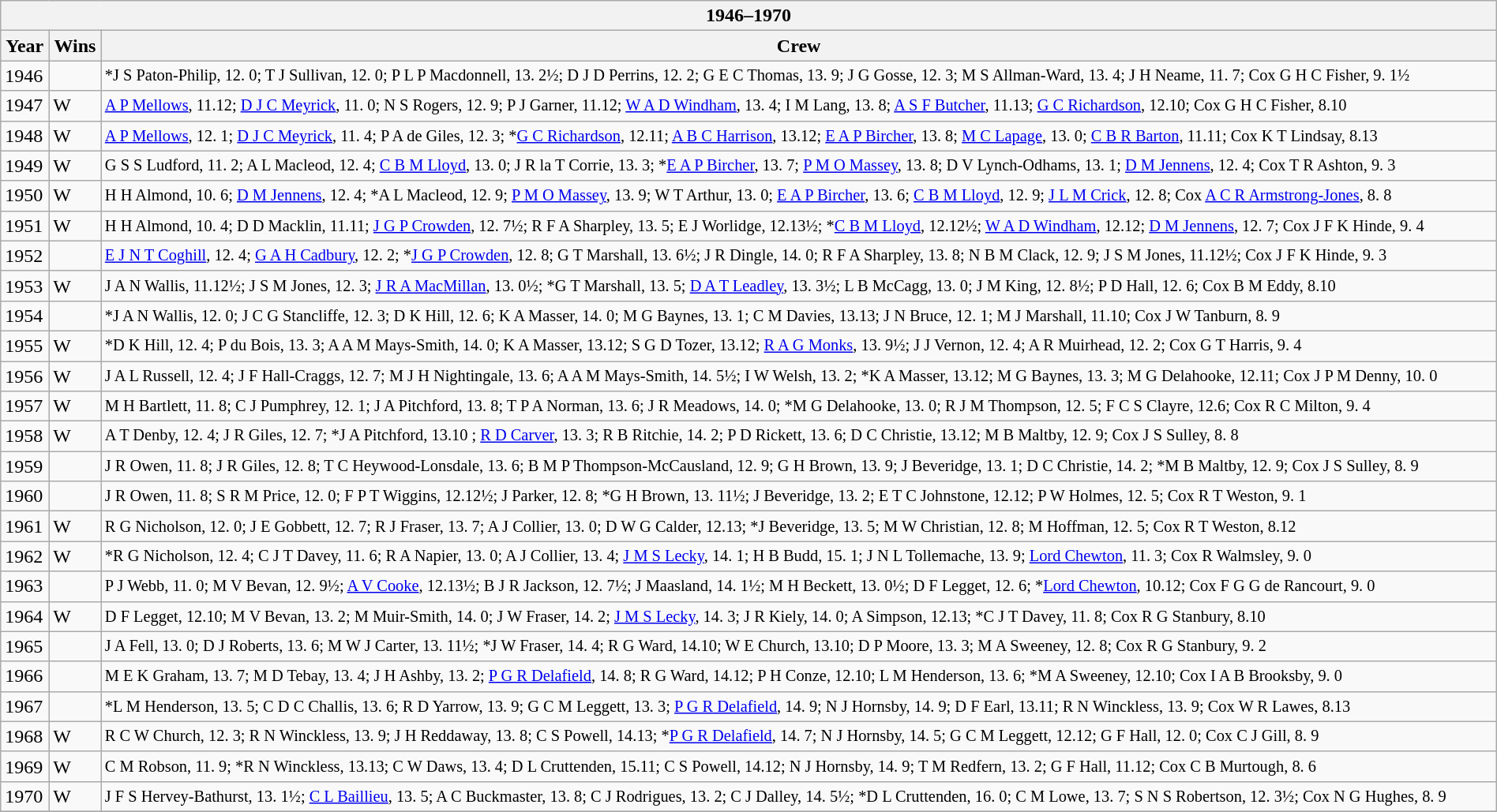<table class="wikitable" style="width:100%;">
<tr>
<th colspan="3">1946–1970</th>
</tr>
<tr>
<th>Year</th>
<th>Wins</th>
<th>Crew</th>
</tr>
<tr>
<td>1946</td>
<td></td>
<td style="font-size:85%">*J S Paton-Philip, 12. 0; T J Sullivan, 12. 0; P L P Macdonnell, 13. 2½; D J D Perrins, 12. 2; G E C Thomas, 13. 9; J G Gosse, 12. 3; M S Allman-Ward, 13. 4; J H Neame, 11. 7; Cox G H C Fisher, 9. 1½</td>
</tr>
<tr>
<td>1947</td>
<td>W</td>
<td style="font-size:85%"><a href='#'>A P Mellows</a>, 11.12; <a href='#'>D J C Meyrick</a>, 11. 0; N S Rogers, 12. 9; P J Garner, 11.12; <a href='#'>W A D Windham</a>, 13. 4; I M Lang, 13. 8; <a href='#'>A S F Butcher</a>, 11.13; <a href='#'>G C Richardson</a>, 12.10; Cox G H C Fisher, 8.10</td>
</tr>
<tr>
<td>1948</td>
<td>W</td>
<td style="font-size:85%"><a href='#'>A P Mellows</a>, 12. 1; <a href='#'>D J C Meyrick</a>, 11. 4; P A de Giles, 12. 3; *<a href='#'>G C Richardson</a>, 12.11; <a href='#'>A B C Harrison</a>, 13.12; <a href='#'>E A P Bircher</a>, 13. 8; <a href='#'>M C Lapage</a>, 13. 0; <a href='#'>C B R Barton</a>, 11.11; Cox K T Lindsay, 8.13</td>
</tr>
<tr>
<td>1949</td>
<td>W</td>
<td style="font-size:85%">G S S Ludford, 11. 2; A L Macleod, 12. 4; <a href='#'>C B M Lloyd</a>, 13. 0; J R la T Corrie, 13. 3; *<a href='#'>E A P Bircher</a>, 13. 7; <a href='#'>P M O Massey</a>, 13. 8; D V Lynch-Odhams, 13. 1; <a href='#'>D M Jennens</a>, 12. 4; Cox T R Ashton, 9. 3</td>
</tr>
<tr>
<td>1950</td>
<td>W</td>
<td style="font-size:85%">H H Almond, 10. 6; <a href='#'>D M Jennens</a>, 12. 4; *A L Macleod, 12. 9; <a href='#'>P M O Massey</a>, 13. 9; W T Arthur, 13. 0; <a href='#'>E A P Bircher</a>, 13. 6; <a href='#'>C B M Lloyd</a>, 12. 9; <a href='#'>J L M Crick</a>, 12. 8; Cox <a href='#'>A C R Armstrong-Jones</a>, 8. 8</td>
</tr>
<tr>
<td>1951</td>
<td>W</td>
<td style="font-size:85%">H H Almond, 10. 4; D D Macklin, 11.11; <a href='#'>J G P Crowden</a>, 12. 7½; R F A Sharpley, 13. 5; E J Worlidge, 12.13½; *<a href='#'>C B M Lloyd</a>, 12.12½; <a href='#'>W A D Windham</a>, 12.12; <a href='#'>D M Jennens</a>, 12. 7; Cox J F K Hinde, 9. 4</td>
</tr>
<tr>
<td>1952</td>
<td></td>
<td style="font-size:85%"><a href='#'>E J N T Coghill</a>, 12. 4; <a href='#'>G A H Cadbury</a>, 12. 2; *<a href='#'>J G P Crowden</a>, 12. 8; G T Marshall, 13. 6½; J R Dingle, 14. 0; R F A Sharpley, 13. 8; N B M Clack, 12. 9; J S M Jones, 11.12½; Cox J F K Hinde, 9. 3</td>
</tr>
<tr>
<td>1953</td>
<td>W</td>
<td style="font-size:85%">J A N Wallis, 11.12½; J S M Jones, 12. 3; <a href='#'>J R A MacMillan</a>, 13. 0½; *G T Marshall, 13. 5; <a href='#'>D A T Leadley</a>, 13. 3½; L B McCagg, 13. 0; J M King, 12. 8½; P D Hall, 12. 6; Cox B M Eddy, 8.10</td>
</tr>
<tr>
<td>1954</td>
<td></td>
<td style="font-size:85%">*J A N Wallis, 12. 0; J C G Stancliffe, 12. 3; D K Hill, 12. 6; K A Masser, 14. 0; M G Baynes, 13. 1; C M Davies, 13.13; J N Bruce, 12. 1; M J Marshall, 11.10; Cox J W Tanburn, 8. 9</td>
</tr>
<tr>
<td>1955</td>
<td>W</td>
<td style="font-size:85%">*D K Hill, 12. 4; P du Bois, 13. 3; A A M Mays-Smith, 14. 0; K A Masser, 13.12; S G D Tozer, 13.12; <a href='#'>R A G Monks</a>, 13. 9½; J J Vernon, 12. 4; A R Muirhead, 12. 2; Cox G T Harris, 9. 4</td>
</tr>
<tr>
<td>1956</td>
<td>W</td>
<td style="font-size:85%">J A L Russell, 12. 4; J F Hall-Craggs, 12. 7; M J H Nightingale, 13. 6; A A M Mays-Smith, 14. 5½; I W Welsh, 13. 2; *K A Masser, 13.12; M G Baynes, 13. 3; M G Delahooke, 12.11; Cox J P M Denny, 10. 0</td>
</tr>
<tr>
<td>1957</td>
<td>W</td>
<td style="font-size:85%">M H Bartlett, 11. 8; C J Pumphrey, 12. 1; J A Pitchford, 13. 8; T P A Norman, 13. 6; J R Meadows, 14. 0; *M G Delahooke, 13. 0; R J M Thompson, 12. 5; F C S Clayre, 12.6; Cox R C Milton, 9. 4</td>
</tr>
<tr>
<td>1958</td>
<td>W</td>
<td style="font-size:85%">A T Denby, 12. 4; J R Giles, 12. 7; *J A Pitchford, 13.10 ; <a href='#'>R D Carver</a>, 13. 3; R B Ritchie, 14. 2; P D Rickett, 13. 6; D C Christie, 13.12; M B Maltby, 12. 9; Cox J S Sulley, 8. 8</td>
</tr>
<tr>
<td>1959</td>
<td></td>
<td style="font-size:85%">J R Owen, 11. 8; J R Giles, 12. 8; T C Heywood-Lonsdale, 13. 6; B M P Thompson-McCausland, 12. 9; G H Brown, 13. 9; J Beveridge, 13. 1; D C Christie, 14. 2; *M B Maltby, 12. 9; Cox J S Sulley, 8. 9</td>
</tr>
<tr>
<td>1960</td>
<td></td>
<td style="font-size:85%">J R Owen, 11. 8; S R M Price, 12. 0; F P T Wiggins, 12.12½; J Parker, 12. 8; *G H Brown, 13. 11½; J Beveridge, 13. 2; E T C Johnstone, 12.12; P W Holmes, 12. 5; Cox R T Weston, 9. 1</td>
</tr>
<tr>
<td>1961</td>
<td>W</td>
<td style="font-size:85%">R G Nicholson, 12. 0; J E Gobbett, 12. 7; R J Fraser, 13. 7; A J Collier, 13. 0; D W G Calder, 12.13; *J Beveridge, 13. 5; M W Christian, 12. 8; M Hoffman, 12. 5; Cox R T Weston, 8.12</td>
</tr>
<tr>
<td>1962</td>
<td>W</td>
<td style="font-size:85%">*R G Nicholson, 12. 4; C J T Davey, 11. 6; R A Napier, 13. 0; A J Collier, 13. 4; <a href='#'>J M S Lecky</a>, 14. 1; H B Budd, 15. 1; J N L Tollemache, 13. 9; <a href='#'>Lord Chewton</a>, 11. 3; Cox R Walmsley, 9. 0</td>
</tr>
<tr>
<td>1963</td>
<td></td>
<td style="font-size:85%">P J Webb, 11. 0; M V Bevan, 12. 9½; <a href='#'>A V Cooke</a>, 12.13½; B J R Jackson, 12. 7½; J Maasland, 14. 1½; M H Beckett, 13. 0½; D F Legget, 12. 6; *<a href='#'>Lord Chewton</a>, 10.12; Cox F G G de Rancourt, 9. 0</td>
</tr>
<tr>
<td>1964</td>
<td>W</td>
<td style="font-size:85%">D F Legget, 12.10; M V Bevan, 13. 2; M Muir-Smith, 14. 0; J W Fraser, 14. 2; <a href='#'>J M S Lecky</a>, 14. 3; J R Kiely, 14. 0; A Simpson, 12.13; *C J T Davey, 11. 8; Cox R G Stanbury, 8.10</td>
</tr>
<tr>
<td>1965</td>
<td></td>
<td style="font-size:85%">J A Fell, 13. 0; D J Roberts, 13. 6; M W J Carter, 13. 11½; *J W Fraser, 14. 4; R G Ward, 14.10; W E Church, 13.10; D P Moore, 13. 3; M A Sweeney, 12. 8; Cox R G Stanbury, 9. 2</td>
</tr>
<tr>
<td>1966</td>
<td></td>
<td style="font-size:85%">M E K Graham, 13. 7; M D Tebay, 13. 4; J H Ashby, 13. 2; <a href='#'>P G R Delafield</a>, 14. 8; R G Ward, 14.12; P H Conze, 12.10; L M Henderson, 13. 6; *M A Sweeney, 12.10; Cox I A B Brooksby, 9. 0</td>
</tr>
<tr>
<td>1967</td>
<td></td>
<td style="font-size:85%">*L M Henderson, 13. 5; C D C Challis, 13. 6; R D Yarrow, 13. 9; G C M Leggett, 13. 3; <a href='#'>P G R Delafield</a>, 14. 9; N J Hornsby, 14. 9; D F Earl, 13.11; R N Winckless, 13. 9; Cox W R Lawes, 8.13</td>
</tr>
<tr>
<td>1968</td>
<td>W</td>
<td style="font-size:85%">R C W Church, 12. 3; R N Winckless, 13. 9; J H Reddaway, 13. 8; C S Powell, 14.13; *<a href='#'>P G R Delafield</a>, 14. 7; N J Hornsby, 14. 5; G C M Leggett, 12.12; G F Hall, 12. 0; Cox C J Gill, 8. 9</td>
</tr>
<tr>
<td>1969</td>
<td>W</td>
<td style="font-size:85%">C M Robson, 11. 9; *R N Winckless, 13.13; C W Daws, 13. 4; D L Cruttenden, 15.11; C S Powell, 14.12; N J Hornsby, 14. 9; T M Redfern, 13. 2; G F Hall, 11.12; Cox C B Murtough, 8. 6</td>
</tr>
<tr>
<td>1970</td>
<td>W</td>
<td style="font-size:85%">J F S Hervey-Bathurst, 13. 1½; <a href='#'>C L Baillieu</a>, 13. 5; A C Buckmaster, 13. 8; C J Rodrigues, 13. 2; C J Dalley, 14. 5½; *D L Cruttenden, 16. 0; C M Lowe, 13. 7; S N S Robertson, 12. 3½; Cox N G Hughes, 8. 9</td>
</tr>
<tr>
</tr>
</table>
